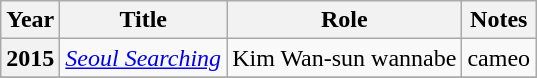<table class="wikitable sortable plainrowheaders">
<tr>
<th scope="col">Year</th>
<th scope="col">Title</th>
<th scope="col">Role</th>
<th scope="col" class="unsortable">Notes</th>
</tr>
<tr>
<th scope="row">2015</th>
<td><em><a href='#'>Seoul Searching</a></em></td>
<td>Kim Wan-sun wannabe</td>
<td>cameo</td>
</tr>
<tr>
</tr>
</table>
